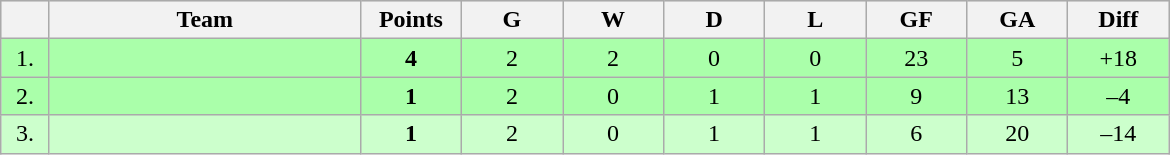<table class=wikitable style="text-align:center">
<tr bgcolor="#DCDCDC">
<th width="25"></th>
<th width="200">Team</th>
<th width="60">Points</th>
<th width="60">G</th>
<th width="60">W</th>
<th width="60">D</th>
<th width="60">L</th>
<th width="60">GF</th>
<th width="60">GA</th>
<th width="60">Diff</th>
</tr>
<tr bgcolor=#AAFFAA>
<td>1.</td>
<td align=left></td>
<td><strong>4</strong></td>
<td>2</td>
<td>2</td>
<td>0</td>
<td>0</td>
<td>23</td>
<td>5</td>
<td>+18</td>
</tr>
<tr bgcolor=#AAFFAA>
<td>2.</td>
<td align=left></td>
<td><strong>1</strong></td>
<td>2</td>
<td>0</td>
<td>1</td>
<td>1</td>
<td>9</td>
<td>13</td>
<td>–4</td>
</tr>
<tr bgcolor=#CCFFCC>
<td>3.</td>
<td align=left></td>
<td><strong>1</strong></td>
<td>2</td>
<td>0</td>
<td>1</td>
<td>1</td>
<td>6</td>
<td>20</td>
<td>–14</td>
</tr>
</table>
